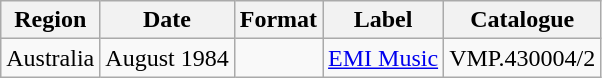<table class="wikitable plainrowheaders">
<tr>
<th scope="col">Region</th>
<th scope="col">Date</th>
<th scope="col">Format</th>
<th scope="col">Label</th>
<th scope="col">Catalogue</th>
</tr>
<tr>
<td>Australia</td>
<td>August 1984</td>
<td></td>
<td><a href='#'>EMI Music</a></td>
<td>VMP.430004/2</td>
</tr>
</table>
